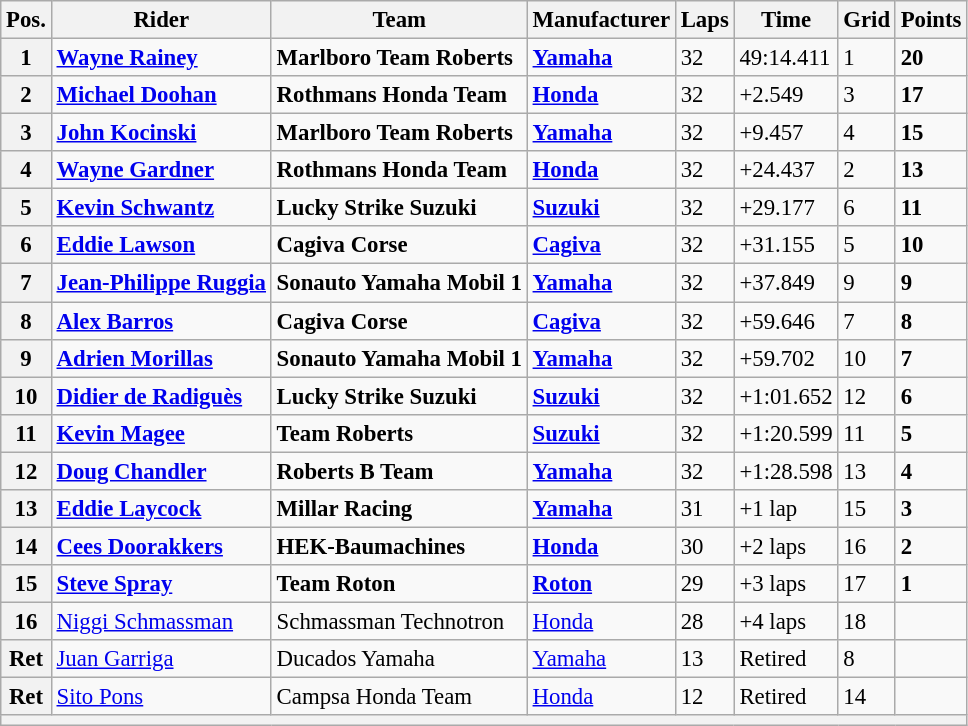<table class="wikitable" style="font-size: 95%;">
<tr>
<th>Pos.</th>
<th>Rider</th>
<th>Team</th>
<th>Manufacturer</th>
<th>Laps</th>
<th>Time</th>
<th>Grid</th>
<th>Points</th>
</tr>
<tr>
<th>1</th>
<td> <strong><a href='#'>Wayne Rainey</a></strong></td>
<td><strong>Marlboro Team Roberts</strong></td>
<td><strong><a href='#'>Yamaha</a></strong></td>
<td>32</td>
<td>49:14.411</td>
<td>1</td>
<td><strong>20</strong></td>
</tr>
<tr>
<th>2</th>
<td> <strong><a href='#'>Michael Doohan</a></strong></td>
<td><strong>Rothmans Honda Team</strong></td>
<td><strong><a href='#'>Honda</a></strong></td>
<td>32</td>
<td>+2.549</td>
<td>3</td>
<td><strong>17</strong></td>
</tr>
<tr>
<th>3</th>
<td> <strong><a href='#'>John Kocinski</a></strong></td>
<td><strong>Marlboro Team Roberts</strong></td>
<td><strong><a href='#'>Yamaha</a></strong></td>
<td>32</td>
<td>+9.457</td>
<td>4</td>
<td><strong>15</strong></td>
</tr>
<tr>
<th>4</th>
<td> <strong><a href='#'>Wayne Gardner</a></strong></td>
<td><strong>Rothmans Honda Team</strong></td>
<td><strong><a href='#'>Honda</a></strong></td>
<td>32</td>
<td>+24.437</td>
<td>2</td>
<td><strong>13</strong></td>
</tr>
<tr>
<th>5</th>
<td> <strong><a href='#'>Kevin Schwantz</a></strong></td>
<td><strong>Lucky Strike Suzuki</strong></td>
<td><strong><a href='#'>Suzuki</a></strong></td>
<td>32</td>
<td>+29.177</td>
<td>6</td>
<td><strong>11</strong></td>
</tr>
<tr>
<th>6</th>
<td> <strong><a href='#'>Eddie Lawson</a></strong></td>
<td><strong>Cagiva Corse</strong></td>
<td><strong><a href='#'>Cagiva</a></strong></td>
<td>32</td>
<td>+31.155</td>
<td>5</td>
<td><strong>10</strong></td>
</tr>
<tr>
<th>7</th>
<td> <strong><a href='#'>Jean-Philippe Ruggia</a></strong></td>
<td><strong>Sonauto Yamaha Mobil 1</strong></td>
<td><strong><a href='#'>Yamaha</a></strong></td>
<td>32</td>
<td>+37.849</td>
<td>9</td>
<td><strong>9</strong></td>
</tr>
<tr>
<th>8</th>
<td> <strong><a href='#'>Alex Barros</a></strong></td>
<td><strong>Cagiva Corse</strong></td>
<td><strong><a href='#'>Cagiva</a></strong></td>
<td>32</td>
<td>+59.646</td>
<td>7</td>
<td><strong>8</strong></td>
</tr>
<tr>
<th>9</th>
<td> <strong><a href='#'>Adrien Morillas</a></strong></td>
<td><strong>Sonauto Yamaha Mobil 1</strong></td>
<td><strong><a href='#'>Yamaha</a></strong></td>
<td>32</td>
<td>+59.702</td>
<td>10</td>
<td><strong>7</strong></td>
</tr>
<tr>
<th>10</th>
<td> <strong><a href='#'>Didier de Radiguès</a></strong></td>
<td><strong>Lucky Strike Suzuki</strong></td>
<td><strong><a href='#'>Suzuki</a></strong></td>
<td>32</td>
<td>+1:01.652</td>
<td>12</td>
<td><strong>6</strong></td>
</tr>
<tr>
<th>11</th>
<td> <strong><a href='#'>Kevin Magee</a></strong></td>
<td><strong>Team Roberts</strong></td>
<td><strong><a href='#'>Suzuki</a></strong></td>
<td>32</td>
<td>+1:20.599</td>
<td>11</td>
<td><strong>5</strong></td>
</tr>
<tr>
<th>12</th>
<td> <strong><a href='#'>Doug Chandler</a></strong></td>
<td><strong>Roberts B Team</strong></td>
<td><strong><a href='#'>Yamaha</a></strong></td>
<td>32</td>
<td>+1:28.598</td>
<td>13</td>
<td><strong>4</strong></td>
</tr>
<tr>
<th>13</th>
<td> <strong><a href='#'>Eddie Laycock</a></strong></td>
<td><strong>Millar Racing</strong></td>
<td><strong><a href='#'>Yamaha</a></strong></td>
<td>31</td>
<td>+1 lap</td>
<td>15</td>
<td><strong>3</strong></td>
</tr>
<tr>
<th>14</th>
<td> <strong><a href='#'>Cees Doorakkers</a></strong></td>
<td><strong>HEK-Baumachines</strong></td>
<td><strong><a href='#'>Honda</a></strong></td>
<td>30</td>
<td>+2 laps</td>
<td>16</td>
<td><strong>2</strong></td>
</tr>
<tr>
<th>15</th>
<td> <strong><a href='#'>Steve Spray</a></strong></td>
<td><strong>Team Roton</strong></td>
<td><strong><a href='#'>Roton</a></strong></td>
<td>29</td>
<td>+3 laps</td>
<td>17</td>
<td><strong>1</strong></td>
</tr>
<tr>
<th>16</th>
<td> <a href='#'>Niggi Schmassman</a></td>
<td>Schmassman Technotron</td>
<td><a href='#'>Honda</a></td>
<td>28</td>
<td>+4 laps</td>
<td>18</td>
<td></td>
</tr>
<tr>
<th>Ret</th>
<td> <a href='#'>Juan Garriga</a></td>
<td>Ducados Yamaha</td>
<td><a href='#'>Yamaha</a></td>
<td>13</td>
<td>Retired</td>
<td>8</td>
<td></td>
</tr>
<tr>
<th>Ret</th>
<td> <a href='#'>Sito Pons</a></td>
<td>Campsa Honda Team</td>
<td><a href='#'>Honda</a></td>
<td>12</td>
<td>Retired</td>
<td>14</td>
<td></td>
</tr>
<tr>
<th colspan=8></th>
</tr>
</table>
